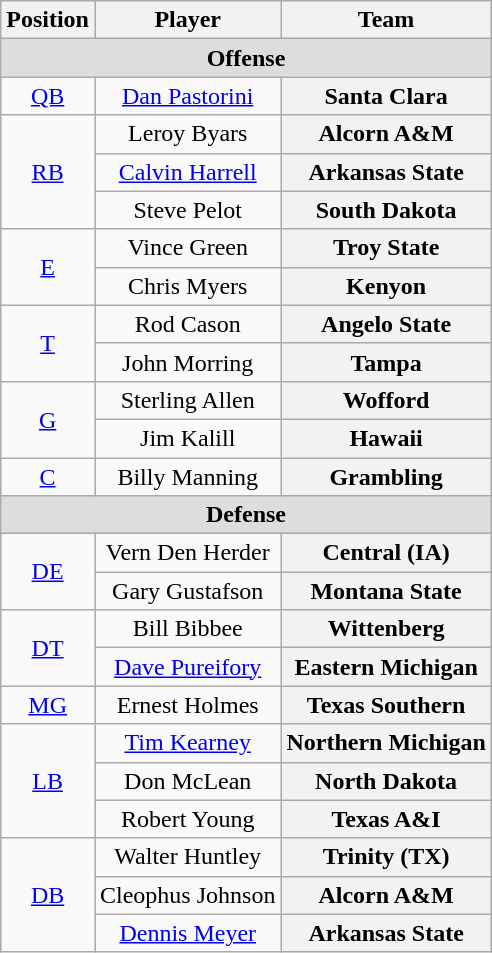<table class="wikitable">
<tr>
<th>Position</th>
<th>Player</th>
<th>Team</th>
</tr>
<tr>
<td colspan="3" style="text-align:center; background:#ddd;"><strong>Offense </strong></td>
</tr>
<tr style="text-align:center;">
<td><a href='#'>QB</a></td>
<td><a href='#'>Dan Pastorini</a></td>
<th Style = >Santa Clara</th>
</tr>
<tr style="text-align:center;">
<td rowspan="3"><a href='#'>RB</a></td>
<td>Leroy Byars</td>
<th Style = >Alcorn A&M</th>
</tr>
<tr style="text-align:center;">
<td><a href='#'>Calvin Harrell</a></td>
<th Style = >Arkansas State</th>
</tr>
<tr style="text-align:center;">
<td>Steve Pelot</td>
<th Style = >South Dakota</th>
</tr>
<tr style="text-align:center;">
<td rowspan="2"><a href='#'>E</a></td>
<td>Vince Green</td>
<th Style = >Troy State</th>
</tr>
<tr style="text-align:center;">
<td>Chris Myers</td>
<th Style = >Kenyon</th>
</tr>
<tr style="text-align:center;">
<td rowspan="2"><a href='#'>T</a></td>
<td>Rod Cason</td>
<th Style = >Angelo State</th>
</tr>
<tr style="text-align:center;">
<td>John Morring</td>
<th Style = >Tampa</th>
</tr>
<tr style="text-align:center;">
<td rowspan="2"><a href='#'>G</a></td>
<td>Sterling Allen</td>
<th Style = >Wofford</th>
</tr>
<tr style="text-align:center;">
<td>Jim Kalill</td>
<th Style = >Hawaii</th>
</tr>
<tr style="text-align:center;">
<td><a href='#'>C</a></td>
<td>Billy Manning</td>
<th Style = >Grambling</th>
</tr>
<tr>
<td colspan="3" style="text-align:center; background:#ddd;"><strong>Defense</strong></td>
</tr>
<tr style="text-align:center;">
<td rowspan="2"><a href='#'>DE</a></td>
<td>Vern Den Herder</td>
<th Style = >Central (IA)</th>
</tr>
<tr style="text-align:center;">
<td>Gary Gustafson</td>
<th Style = >Montana State</th>
</tr>
<tr style="text-align:center;">
<td rowspan="2"><a href='#'>DT</a></td>
<td>Bill Bibbee</td>
<th Style = >Wittenberg</th>
</tr>
<tr style="text-align:center;">
<td><a href='#'>Dave Pureifory</a></td>
<th Style = >Eastern Michigan</th>
</tr>
<tr style="text-align:center;">
<td><a href='#'>MG</a></td>
<td>Ernest Holmes</td>
<th Style = >Texas Southern</th>
</tr>
<tr style="text-align:center;">
<td rowspan="3"><a href='#'>LB</a></td>
<td><a href='#'>Tim Kearney</a></td>
<th Style = >Northern Michigan</th>
</tr>
<tr style="text-align:center;">
<td>Don McLean</td>
<th Style = >North Dakota</th>
</tr>
<tr style="text-align:center;">
<td>Robert Young</td>
<th Style = >Texas A&I</th>
</tr>
<tr style="text-align:center;">
<td rowspan="3"><a href='#'>DB</a></td>
<td>Walter Huntley</td>
<th Style = >Trinity (TX)</th>
</tr>
<tr style="text-align:center;">
<td>Cleophus Johnson</td>
<th Style = >Alcorn A&M</th>
</tr>
<tr style="text-align:center;">
<td><a href='#'>Dennis Meyer</a></td>
<th Style = >Arkansas State</th>
</tr>
</table>
